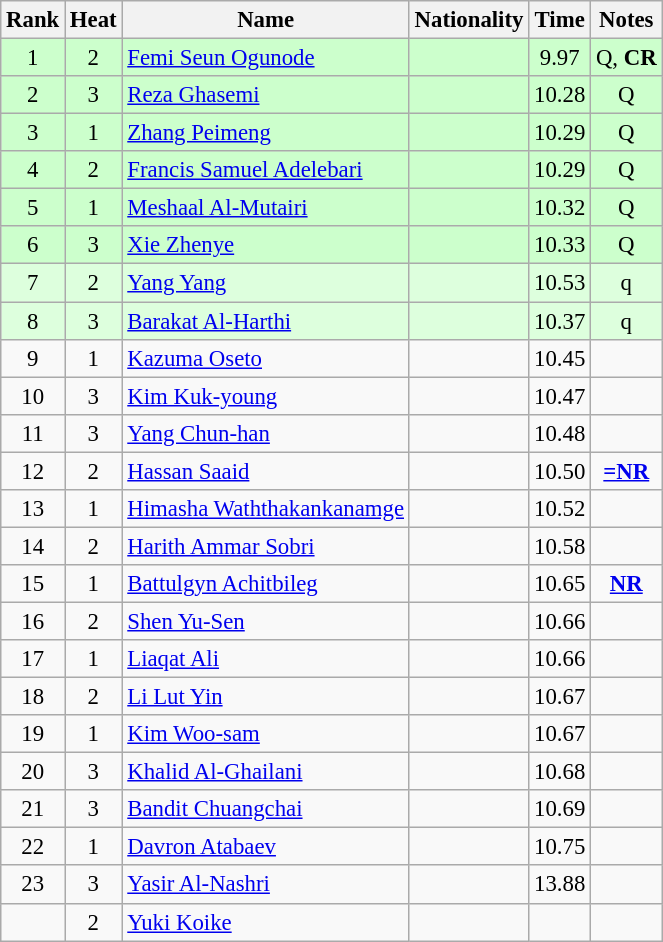<table class="wikitable sortable" style="text-align:center; font-size:95%">
<tr>
<th>Rank</th>
<th>Heat</th>
<th>Name</th>
<th>Nationality</th>
<th>Time</th>
<th>Notes</th>
</tr>
<tr bgcolor=ccffcc>
<td>1</td>
<td>2</td>
<td align=left><a href='#'>Femi Seun Ogunode</a></td>
<td align=left></td>
<td>9.97</td>
<td>Q, <strong>CR</strong></td>
</tr>
<tr bgcolor=ccffcc>
<td>2</td>
<td>3</td>
<td align=left><a href='#'>Reza Ghasemi</a></td>
<td align=left></td>
<td>10.28</td>
<td>Q</td>
</tr>
<tr bgcolor=ccffcc>
<td>3</td>
<td>1</td>
<td align=left><a href='#'>Zhang Peimeng</a></td>
<td align=left></td>
<td>10.29</td>
<td>Q</td>
</tr>
<tr bgcolor=ccffcc>
<td>4</td>
<td>2</td>
<td align=left><a href='#'>Francis Samuel Adelebari</a></td>
<td align=left></td>
<td>10.29</td>
<td>Q</td>
</tr>
<tr bgcolor=ccffcc>
<td>5</td>
<td>1</td>
<td align=left><a href='#'>Meshaal Al-Mutairi</a></td>
<td align=left></td>
<td>10.32</td>
<td>Q</td>
</tr>
<tr bgcolor=ccffcc>
<td>6</td>
<td>3</td>
<td align=left><a href='#'>Xie Zhenye</a></td>
<td align=left></td>
<td>10.33</td>
<td>Q</td>
</tr>
<tr bgcolor=ddffdd>
<td>7</td>
<td>2</td>
<td align=left><a href='#'>Yang Yang</a></td>
<td align=left></td>
<td>10.53</td>
<td>q</td>
</tr>
<tr bgcolor=ddffdd>
<td>8</td>
<td>3</td>
<td align=left><a href='#'>Barakat Al-Harthi</a></td>
<td align=left></td>
<td>10.37</td>
<td>q</td>
</tr>
<tr>
<td>9</td>
<td>1</td>
<td align=left><a href='#'>Kazuma Oseto</a></td>
<td align=left></td>
<td>10.45</td>
<td></td>
</tr>
<tr>
<td>10</td>
<td>3</td>
<td align=left><a href='#'>Kim Kuk-young</a></td>
<td align=left></td>
<td>10.47</td>
<td></td>
</tr>
<tr>
<td>11</td>
<td>3</td>
<td align=left><a href='#'>Yang Chun-han</a></td>
<td align=left></td>
<td>10.48</td>
<td></td>
</tr>
<tr>
<td>12</td>
<td>2</td>
<td align=left><a href='#'>Hassan Saaid</a></td>
<td align=left></td>
<td>10.50</td>
<td><strong><a href='#'>=NR</a></strong></td>
</tr>
<tr>
<td>13</td>
<td>1</td>
<td align=left><a href='#'>Himasha Waththakankanamge</a></td>
<td align=left></td>
<td>10.52</td>
<td></td>
</tr>
<tr>
<td>14</td>
<td>2</td>
<td align=left><a href='#'>Harith Ammar Sobri</a></td>
<td align=left></td>
<td>10.58</td>
<td></td>
</tr>
<tr>
<td>15</td>
<td>1</td>
<td align=left><a href='#'>Battulgyn Achitbileg</a></td>
<td align=left></td>
<td>10.65</td>
<td><strong><a href='#'>NR</a></strong></td>
</tr>
<tr>
<td>16</td>
<td>2</td>
<td align=left><a href='#'>Shen Yu-Sen</a></td>
<td align=left></td>
<td>10.66</td>
<td></td>
</tr>
<tr>
<td>17</td>
<td>1</td>
<td align=left><a href='#'>Liaqat Ali</a></td>
<td align=left></td>
<td>10.66</td>
<td></td>
</tr>
<tr>
<td>18</td>
<td>2</td>
<td align=left><a href='#'>Li Lut Yin</a></td>
<td align=left></td>
<td>10.67</td>
<td></td>
</tr>
<tr>
<td>19</td>
<td>1</td>
<td align=left><a href='#'>Kim Woo-sam</a></td>
<td align=left></td>
<td>10.67</td>
<td></td>
</tr>
<tr>
<td>20</td>
<td>3</td>
<td align=left><a href='#'>Khalid Al-Ghailani</a></td>
<td align=left></td>
<td>10.68</td>
<td></td>
</tr>
<tr>
<td>21</td>
<td>3</td>
<td align=left><a href='#'>Bandit Chuangchai</a></td>
<td align=left></td>
<td>10.69</td>
<td></td>
</tr>
<tr>
<td>22</td>
<td>1</td>
<td align=left><a href='#'>Davron Atabaev</a></td>
<td align=left></td>
<td>10.75</td>
<td></td>
</tr>
<tr>
<td>23</td>
<td>3</td>
<td align=left><a href='#'>Yasir Al-Nashri</a></td>
<td align=left></td>
<td>13.88</td>
<td></td>
</tr>
<tr>
<td></td>
<td>2</td>
<td align=left><a href='#'>Yuki Koike</a></td>
<td align=left></td>
<td></td>
<td></td>
</tr>
</table>
